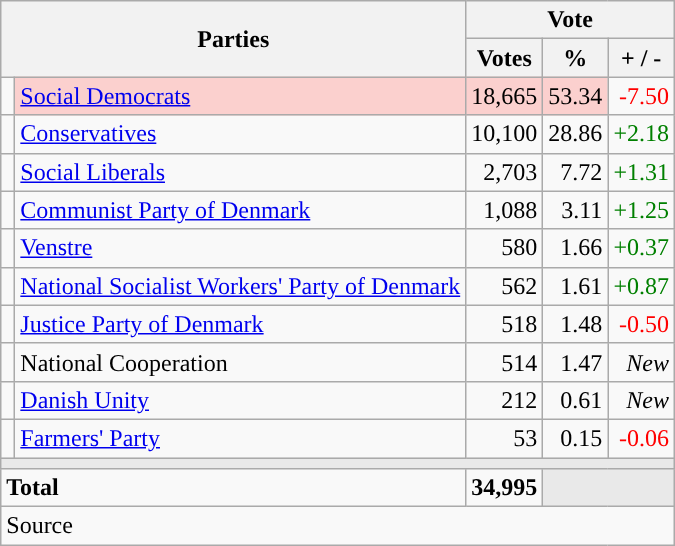<table class="wikitable" style="text-align:right;">
<tr>
<th style="text-align:centre;" rowspan="2" colspan="2" width="225">Parties</th>
<th colspan="3">Vote</th>
</tr>
<tr>
<th width="15">Votes</th>
<th width="15">%</th>
<th width="15">+ / -</th>
</tr>
<tr>
<td width="2" style="color:inherit;background:"></td>
<td bgcolor=#fbd0ce  align="left"><a href='#'>Social Democrats</a></td>
<td bgcolor=#fbd0ce>18,665</td>
<td bgcolor=#fbd0ce>53.34</td>
<td style=color:red;>-7.50</td>
</tr>
<tr>
<td width="2" style="color:inherit;background:"></td>
<td align="left"><a href='#'>Conservatives</a></td>
<td>10,100</td>
<td>28.86</td>
<td style=color:green;>+2.18</td>
</tr>
<tr>
<td width="2" style="color:inherit;background:"></td>
<td align="left"><a href='#'>Social Liberals</a></td>
<td>2,703</td>
<td>7.72</td>
<td style=color:green;>+1.31</td>
</tr>
<tr>
<td width="2" style="color:inherit;background:"></td>
<td align="left"><a href='#'>Communist Party of Denmark</a></td>
<td>1,088</td>
<td>3.11</td>
<td style=color:green;>+1.25</td>
</tr>
<tr>
<td width="2" style="color:inherit;background:"></td>
<td align="left"><a href='#'>Venstre</a></td>
<td>580</td>
<td>1.66</td>
<td style=color:green;>+0.37</td>
</tr>
<tr>
<td width="2" style="color:inherit;background:"></td>
<td align="left"><a href='#'>National Socialist Workers' Party of Denmark</a></td>
<td>562</td>
<td>1.61</td>
<td style=color:green;>+0.87</td>
</tr>
<tr>
<td width="2" style="color:inherit;background:"></td>
<td align="left"><a href='#'>Justice Party of Denmark</a></td>
<td>518</td>
<td>1.48</td>
<td style=color:red;>-0.50</td>
</tr>
<tr>
<td width="2" style="color:inherit;background:"></td>
<td align="left">National Cooperation</td>
<td>514</td>
<td>1.47</td>
<td><em>New</em></td>
</tr>
<tr>
<td width="2" style="color:inherit;background:"></td>
<td align="left"><a href='#'>Danish Unity</a></td>
<td>212</td>
<td>0.61</td>
<td><em>New</em></td>
</tr>
<tr>
<td width="2" style="color:inherit;background:"></td>
<td align="left"><a href='#'>Farmers' Party</a></td>
<td>53</td>
<td>0.15</td>
<td style=color:red;>-0.06</td>
</tr>
<tr>
<td colspan="7" bgcolor="#E9E9E9"></td>
</tr>
<tr>
<td align="left" colspan="2"><strong>Total</strong></td>
<td><strong>34,995</strong></td>
<td bgcolor="#E9E9E9" colspan="2"></td>
</tr>
<tr>
<td align="left" colspan="6">Source</td>
</tr>
</table>
